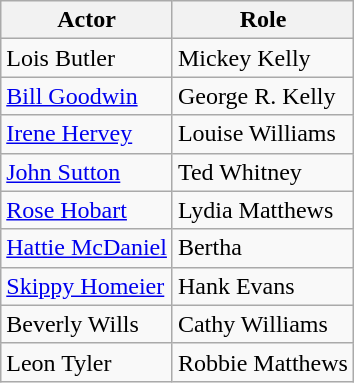<table class="wikitable">
<tr>
<th>Actor</th>
<th>Role</th>
</tr>
<tr>
<td>Lois Butler</td>
<td>Mickey Kelly</td>
</tr>
<tr>
<td><a href='#'>Bill Goodwin</a></td>
<td>George R. Kelly</td>
</tr>
<tr>
<td><a href='#'>Irene Hervey</a></td>
<td>Louise Williams</td>
</tr>
<tr>
<td><a href='#'>John Sutton</a></td>
<td>Ted Whitney</td>
</tr>
<tr>
<td><a href='#'>Rose Hobart</a></td>
<td>Lydia Matthews</td>
</tr>
<tr>
<td><a href='#'>Hattie McDaniel</a></td>
<td>Bertha</td>
</tr>
<tr>
<td><a href='#'>Skippy Homeier</a></td>
<td>Hank Evans</td>
</tr>
<tr>
<td>Beverly Wills</td>
<td>Cathy Williams</td>
</tr>
<tr>
<td>Leon Tyler</td>
<td>Robbie Matthews</td>
</tr>
</table>
